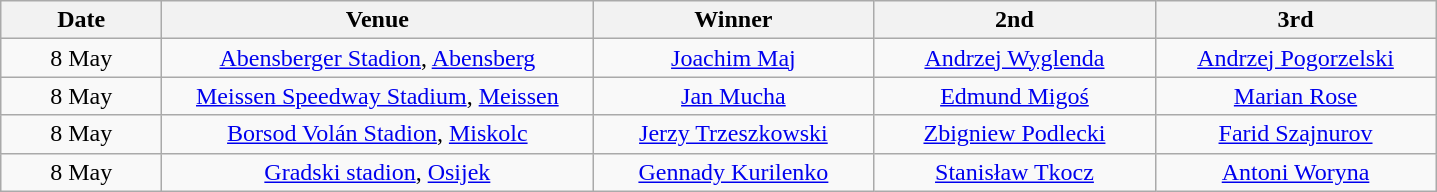<table class="wikitable" style="text-align:center">
<tr>
<th width=100>Date</th>
<th width=280>Venue</th>
<th width=180>Winner</th>
<th width=180>2nd</th>
<th width=180>3rd</th>
</tr>
<tr>
<td align=center>8 May</td>
<td> <a href='#'>Abensberger Stadion</a>, <a href='#'>Abensberg</a></td>
<td> <a href='#'>Joachim Maj</a></td>
<td> <a href='#'>Andrzej Wyglenda</a></td>
<td> <a href='#'>Andrzej Pogorzelski</a></td>
</tr>
<tr>
<td align=center>8 May</td>
<td> <a href='#'>Meissen Speedway Stadium</a>, <a href='#'>Meissen</a></td>
<td> <a href='#'>Jan Mucha</a></td>
<td> <a href='#'>Edmund Migoś</a></td>
<td> <a href='#'>Marian Rose</a></td>
</tr>
<tr>
<td align=center>8 May</td>
<td> <a href='#'>Borsod Volán Stadion</a>, <a href='#'>Miskolc</a></td>
<td> <a href='#'>Jerzy Trzeszkowski</a></td>
<td> <a href='#'>Zbigniew Podlecki</a></td>
<td> <a href='#'>Farid Szajnurov</a></td>
</tr>
<tr>
<td align=center>8 May</td>
<td> <a href='#'>Gradski stadion</a>, <a href='#'>Osijek</a></td>
<td> <a href='#'>Gennady Kurilenko</a></td>
<td> <a href='#'>Stanisław Tkocz</a></td>
<td> <a href='#'>Antoni Woryna</a></td>
</tr>
</table>
